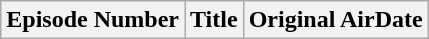<table class ="wikitable">
<tr>
<th>Episode Number</th>
<th>Title</th>
<th>Original AirDate<br> 

 
 

 
 

 
 

 
 

 
 
 
 

 
 

 
 

 
 

 
 

 
 

 
 

 
 
 
 
 
 
 
 
 
 
 
 
 
 
 

 
 

 
 

 
 

 
 

 
 

 
</th>
</tr>
</table>
